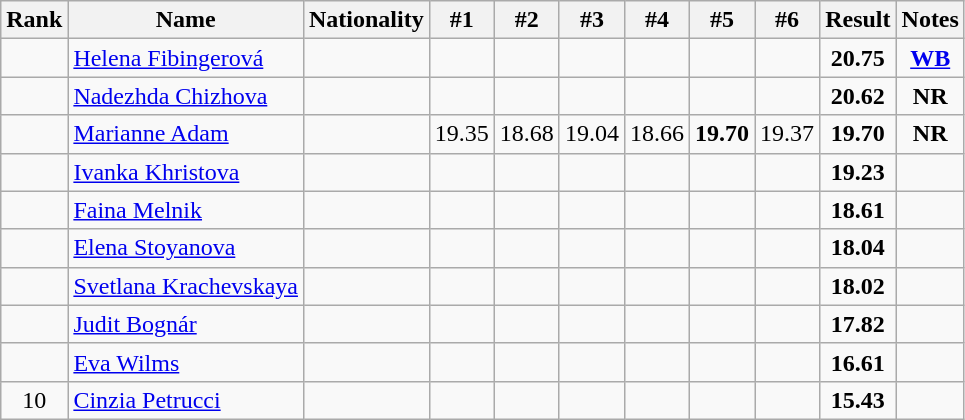<table class="wikitable sortable" style="text-align:center">
<tr>
<th>Rank</th>
<th>Name</th>
<th>Nationality</th>
<th>#1</th>
<th>#2</th>
<th>#3</th>
<th>#4</th>
<th>#5</th>
<th>#6</th>
<th>Result</th>
<th>Notes</th>
</tr>
<tr>
<td></td>
<td align="left"><a href='#'>Helena Fibingerová</a></td>
<td align=left></td>
<td></td>
<td></td>
<td></td>
<td></td>
<td></td>
<td></td>
<td><strong>20.75</strong></td>
<td><strong><a href='#'>WB</a></strong></td>
</tr>
<tr>
<td></td>
<td align="left"><a href='#'>Nadezhda Chizhova</a></td>
<td align=left></td>
<td></td>
<td></td>
<td></td>
<td></td>
<td></td>
<td></td>
<td><strong>20.62</strong></td>
<td><strong>NR</strong></td>
</tr>
<tr>
<td></td>
<td align="left"><a href='#'>Marianne Adam</a></td>
<td align=left></td>
<td>19.35</td>
<td>18.68</td>
<td>19.04</td>
<td>18.66</td>
<td><strong>19.70</strong></td>
<td>19.37</td>
<td><strong>19.70</strong></td>
<td><strong>NR</strong></td>
</tr>
<tr>
<td></td>
<td align="left"><a href='#'>Ivanka Khristova</a></td>
<td align=left></td>
<td></td>
<td></td>
<td></td>
<td></td>
<td></td>
<td></td>
<td><strong>19.23</strong></td>
<td></td>
</tr>
<tr>
<td></td>
<td align="left"><a href='#'>Faina Melnik</a></td>
<td align=left></td>
<td></td>
<td></td>
<td></td>
<td></td>
<td></td>
<td></td>
<td><strong>18.61</strong></td>
<td></td>
</tr>
<tr>
<td></td>
<td align="left"><a href='#'>Elena Stoyanova</a></td>
<td align=left></td>
<td></td>
<td></td>
<td></td>
<td></td>
<td></td>
<td></td>
<td><strong>18.04</strong></td>
<td></td>
</tr>
<tr>
<td></td>
<td align="left"><a href='#'>Svetlana Krachevskaya</a></td>
<td align=left></td>
<td></td>
<td></td>
<td></td>
<td></td>
<td></td>
<td></td>
<td><strong>18.02</strong></td>
<td></td>
</tr>
<tr>
<td></td>
<td align="left"><a href='#'>Judit Bognár</a></td>
<td align=left></td>
<td></td>
<td></td>
<td></td>
<td></td>
<td></td>
<td></td>
<td><strong>17.82</strong></td>
<td></td>
</tr>
<tr>
<td></td>
<td align="left"><a href='#'>Eva Wilms</a></td>
<td align=left></td>
<td></td>
<td></td>
<td></td>
<td></td>
<td></td>
<td></td>
<td><strong>16.61</strong></td>
<td></td>
</tr>
<tr>
<td>10</td>
<td align="left"><a href='#'>Cinzia Petrucci</a></td>
<td align=left></td>
<td></td>
<td></td>
<td></td>
<td></td>
<td></td>
<td></td>
<td><strong>15.43</strong></td>
<td></td>
</tr>
</table>
